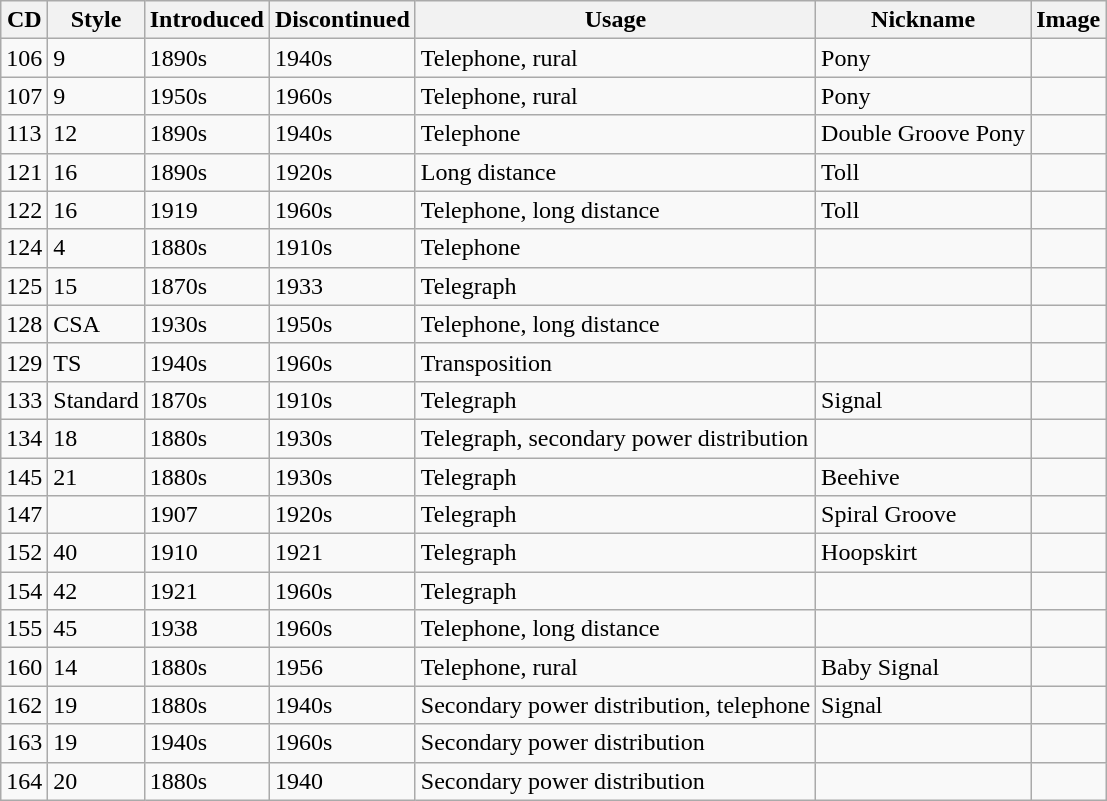<table class="wikitable sortable">
<tr>
<th>CD</th>
<th>Style</th>
<th>Introduced</th>
<th>Discontinued</th>
<th>Usage</th>
<th>Nickname</th>
<th>Image</th>
</tr>
<tr>
<td>106</td>
<td>9</td>
<td>1890s</td>
<td>1940s</td>
<td>Telephone, rural</td>
<td>Pony</td>
<td></td>
</tr>
<tr>
<td>107</td>
<td>9</td>
<td>1950s</td>
<td>1960s</td>
<td>Telephone, rural</td>
<td>Pony</td>
<td></td>
</tr>
<tr>
<td>113</td>
<td>12</td>
<td>1890s</td>
<td>1940s</td>
<td>Telephone</td>
<td>Double Groove Pony</td>
<td></td>
</tr>
<tr>
<td>121</td>
<td>16</td>
<td>1890s</td>
<td>1920s</td>
<td>Long distance</td>
<td>Toll</td>
<td></td>
</tr>
<tr>
<td>122</td>
<td>16</td>
<td>1919</td>
<td>1960s</td>
<td>Telephone, long distance</td>
<td>Toll</td>
<td></td>
</tr>
<tr>
<td>124</td>
<td>4</td>
<td>1880s</td>
<td>1910s</td>
<td>Telephone</td>
<td></td>
<td></td>
</tr>
<tr>
<td>125</td>
<td>15</td>
<td>1870s</td>
<td>1933</td>
<td>Telegraph</td>
<td></td>
<td></td>
</tr>
<tr>
<td>128</td>
<td>CSA</td>
<td>1930s</td>
<td>1950s</td>
<td>Telephone, long distance</td>
<td></td>
<td></td>
</tr>
<tr>
<td>129</td>
<td>TS</td>
<td>1940s</td>
<td>1960s</td>
<td>Transposition</td>
<td></td>
<td></td>
</tr>
<tr>
<td>133</td>
<td>Standard</td>
<td>1870s</td>
<td>1910s</td>
<td>Telegraph</td>
<td>Signal</td>
<td></td>
</tr>
<tr>
<td>134</td>
<td>18</td>
<td>1880s</td>
<td>1930s</td>
<td>Telegraph, secondary power distribution</td>
<td></td>
<td></td>
</tr>
<tr>
<td>145</td>
<td>21</td>
<td>1880s</td>
<td>1930s</td>
<td>Telegraph</td>
<td>Beehive</td>
<td></td>
</tr>
<tr>
<td>147</td>
<td></td>
<td>1907</td>
<td>1920s</td>
<td>Telegraph</td>
<td>Spiral Groove</td>
<td></td>
</tr>
<tr>
<td>152</td>
<td>40</td>
<td>1910</td>
<td>1921</td>
<td>Telegraph</td>
<td>Hoopskirt</td>
<td></td>
</tr>
<tr>
<td>154</td>
<td>42</td>
<td>1921</td>
<td>1960s</td>
<td>Telegraph</td>
<td></td>
<td></td>
</tr>
<tr>
<td>155</td>
<td>45</td>
<td>1938</td>
<td>1960s</td>
<td>Telephone, long distance</td>
<td></td>
<td></td>
</tr>
<tr>
<td>160</td>
<td>14</td>
<td>1880s</td>
<td>1956</td>
<td>Telephone, rural</td>
<td>Baby Signal</td>
<td></td>
</tr>
<tr>
<td>162</td>
<td>19</td>
<td>1880s</td>
<td>1940s</td>
<td>Secondary power distribution, telephone</td>
<td>Signal</td>
<td></td>
</tr>
<tr>
<td>163</td>
<td>19</td>
<td>1940s</td>
<td>1960s</td>
<td>Secondary power distribution</td>
<td></td>
<td></td>
</tr>
<tr>
<td>164</td>
<td>20</td>
<td>1880s</td>
<td>1940</td>
<td>Secondary power distribution</td>
<td></td>
<td></td>
</tr>
</table>
